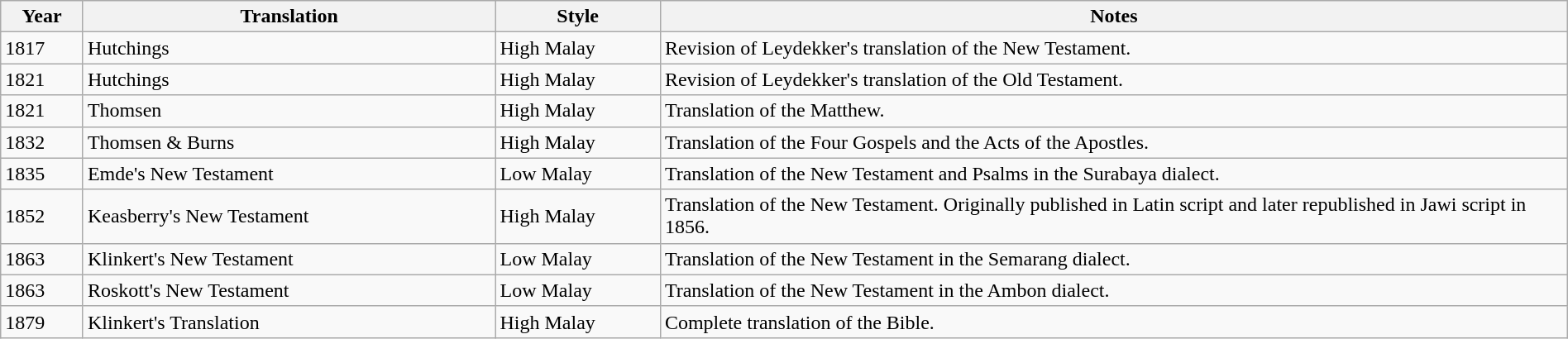<table class="wikitable" width="100%">
<tr>
<th>Year</th>
<th>Translation</th>
<th>Style</th>
<th>Notes</th>
</tr>
<tr>
<td style="width:5%; vertical-align:top;">1817</td>
<td style="width:25%; vertical-align:top;">Hutchings</td>
<td style="width:10%; vertical-align:top;">High Malay</td>
<td style="width:55%; vertical-align:top;">Revision of Leydekker's translation of the New Testament.</td>
</tr>
<tr>
<td>1821</td>
<td>Hutchings</td>
<td>High Malay</td>
<td>Revision of Leydekker's translation of the Old Testament.</td>
</tr>
<tr>
<td>1821</td>
<td>Thomsen</td>
<td>High Malay</td>
<td>Translation of the Matthew.</td>
</tr>
<tr>
<td>1832</td>
<td>Thomsen & Burns</td>
<td>High Malay</td>
<td>Translation of the Four Gospels and the Acts of the Apostles.</td>
</tr>
<tr>
<td>1835</td>
<td>Emde's New Testament</td>
<td>Low Malay</td>
<td>Translation of the New Testament and Psalms in the Surabaya dialect.</td>
</tr>
<tr>
<td>1852</td>
<td>Keasberry's New Testament</td>
<td>High Malay</td>
<td>Translation of the New Testament. Originally published in Latin script and later republished in Jawi script in 1856.</td>
</tr>
<tr>
<td>1863</td>
<td>Klinkert's New Testament</td>
<td>Low Malay</td>
<td>Translation of the New Testament in the Semarang dialect.</td>
</tr>
<tr>
<td>1863</td>
<td>Roskott's New Testament</td>
<td>Low Malay</td>
<td>Translation of the New Testament in the Ambon dialect.</td>
</tr>
<tr>
<td>1879</td>
<td>Klinkert's Translation</td>
<td>High Malay</td>
<td>Complete translation of the Bible.</td>
</tr>
</table>
